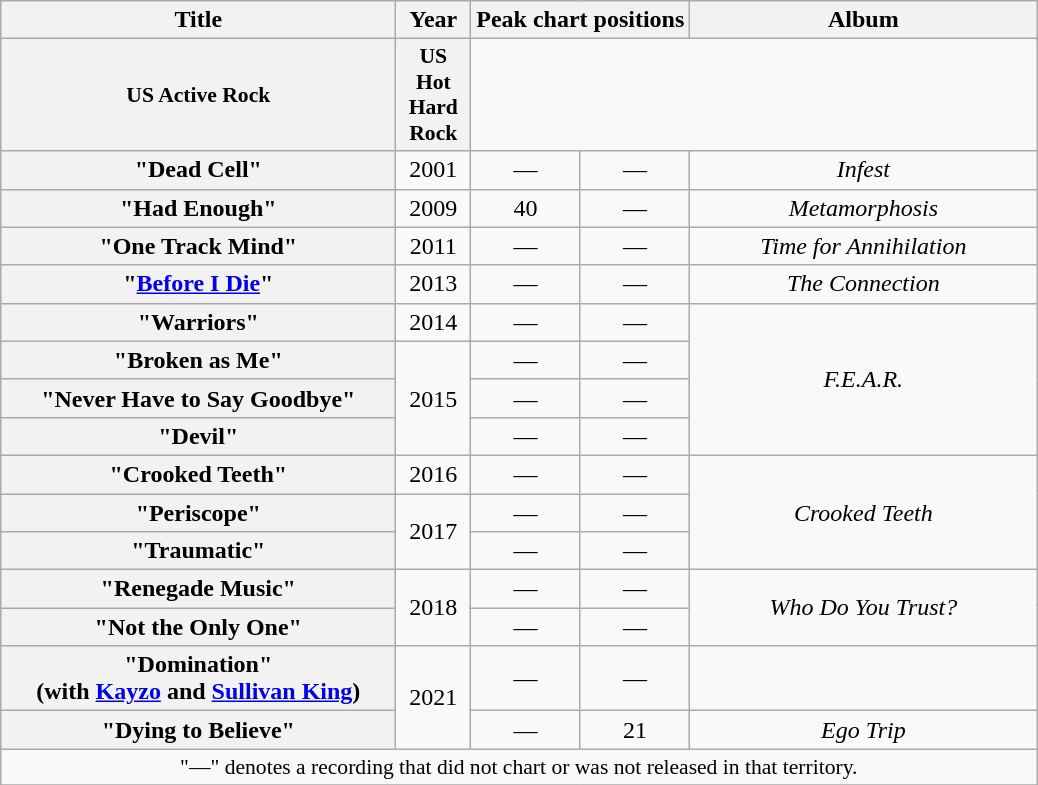<table class="wikitable plainrowheaders" style="text-align:center;">
<tr>
<th scope="col" rowspan="2" style="width:16em;">Title</th>
<th scope="col" rowspan="2" style="width:1em;">Year</th>
<th scope="col" colspan="2">Peak chart positions</th>
<th scope="col" rowspan="2" style="width:14em;">Album</th>
</tr>
<tr>
</tr>
<tr>
<th scope="col" style="width:3em;font-size:90%;">US Active Rock</th>
<th scope="col" style="width:3em;font-size:90%;">US Hot Hard Rock</th>
</tr>
<tr>
<th scope="row">"Dead Cell"</th>
<td>2001</td>
<td>—</td>
<td>—</td>
<td><em>Infest</em></td>
</tr>
<tr>
<th scope="row">"Had Enough"</th>
<td>2009</td>
<td>40</td>
<td>—</td>
<td><em>Metamorphosis</em></td>
</tr>
<tr>
<th scope="row">"One Track Mind"</th>
<td>2011</td>
<td>—</td>
<td>—</td>
<td><em>Time for Annihilation</em></td>
</tr>
<tr>
<th scope="row">"<a href='#'>Before I Die</a>"</th>
<td>2013</td>
<td>—</td>
<td>—</td>
<td><em>The Connection</em></td>
</tr>
<tr>
<th scope="row">"Warriors"</th>
<td>2014</td>
<td>—</td>
<td>—</td>
<td rowspan="4"><em>F.E.A.R.</em></td>
</tr>
<tr>
<th scope="row">"Broken as Me"</th>
<td rowspan="3">2015</td>
<td>—</td>
<td>—</td>
</tr>
<tr>
<th scope="row">"Never Have to Say Goodbye"</th>
<td>—</td>
<td>—</td>
</tr>
<tr>
<th scope="row">"Devil"</th>
<td>—</td>
<td>—</td>
</tr>
<tr>
<th scope="row">"Crooked Teeth"</th>
<td>2016</td>
<td>—</td>
<td>—</td>
<td rowspan="3"><em>Crooked Teeth</em></td>
</tr>
<tr>
<th scope="row">"Periscope" </th>
<td rowspan="2">2017</td>
<td>—</td>
<td>—</td>
</tr>
<tr>
<th scope="row">"Traumatic"</th>
<td>—</td>
<td>—</td>
</tr>
<tr>
<th scope="row">"Renegade Music"</th>
<td rowspan="2">2018</td>
<td>—</td>
<td>—</td>
<td rowspan="2"><em>Who Do You Trust?</em></td>
</tr>
<tr>
<th scope="row">"Not the Only One"</th>
<td>—</td>
<td>—</td>
</tr>
<tr>
<th scope="row">"Domination" <br><span>(with <a href='#'>Kayzo</a> and <a href='#'>Sullivan King</a>)</span></th>
<td rowspan="2">2021</td>
<td>—</td>
<td>—</td>
<td></td>
</tr>
<tr>
<th scope="row">"Dying to Believe"</th>
<td>—</td>
<td>21</td>
<td><em>Ego Trip</em></td>
</tr>
<tr>
<td colspan="5" style="font-size:90%">"—" denotes a recording that did not chart or was not released in that territory.</td>
</tr>
<tr>
</tr>
</table>
